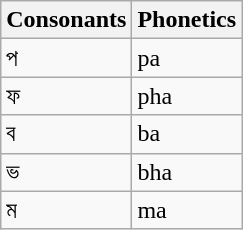<table class="wikitable">
<tr>
<th>Consonants</th>
<th>Phonetics</th>
</tr>
<tr>
<td>প</td>
<td>pa</td>
</tr>
<tr>
<td>ফ</td>
<td>pha</td>
</tr>
<tr>
<td>ব</td>
<td>ba</td>
</tr>
<tr>
<td>ভ</td>
<td>bha</td>
</tr>
<tr>
<td>ম</td>
<td>ma</td>
</tr>
</table>
